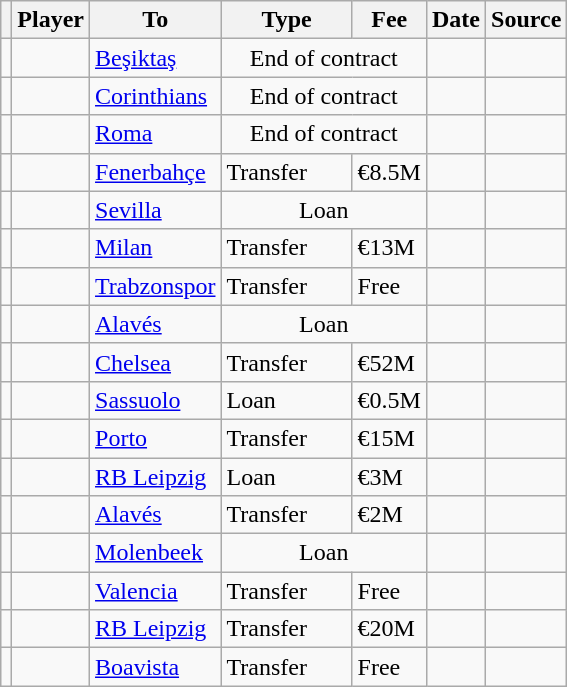<table class="wikitable plainrowheaders sortable">
<tr>
<th></th>
<th scope="col">Player</th>
<th>To</th>
<th style="width: 80px;">Type</th>
<th>Fee</th>
<th scope="col">Date</th>
<th scope="col">Source</th>
</tr>
<tr>
<td align="center"></td>
<td></td>
<td> <a href='#'>Beşiktaş</a></td>
<td colspan="2" align="center">End of contract</td>
<td></td>
<td></td>
</tr>
<tr>
<td align="center"></td>
<td></td>
<td> <a href='#'>Corinthians</a></td>
<td align=center colspan=2>End of contract</td>
<td></td>
<td></td>
</tr>
<tr>
<td align="center"></td>
<td></td>
<td> <a href='#'>Roma</a></td>
<td align=center colspan=2>End of contract</td>
<td></td>
<td></td>
</tr>
<tr>
<td align="center"></td>
<td></td>
<td> <a href='#'>Fenerbahçe</a></td>
<td>Transfer</td>
<td>€8.5M</td>
<td></td>
<td></td>
</tr>
<tr>
<td align="center"></td>
<td></td>
<td> <a href='#'>Sevilla</a></td>
<td align=center colspan=2>Loan</td>
<td></td>
<td></td>
</tr>
<tr>
<td align="center"></td>
<td></td>
<td> <a href='#'>Milan</a></td>
<td>Transfer</td>
<td>€13M</td>
<td></td>
<td></td>
</tr>
<tr>
<td align="center"></td>
<td></td>
<td> <a href='#'>Trabzonspor</a></td>
<td>Transfer</td>
<td>Free</td>
<td></td>
<td></td>
</tr>
<tr>
<td align="center"></td>
<td></td>
<td> <a href='#'>Alavés</a></td>
<td align=center colspan=2>Loan</td>
<td></td>
<td></td>
</tr>
<tr>
<td align="center"></td>
<td></td>
<td> <a href='#'>Chelsea</a></td>
<td>Transfer</td>
<td>€52M</td>
<td></td>
<td></td>
</tr>
<tr>
<td align="center"></td>
<td></td>
<td> <a href='#'>Sassuolo</a></td>
<td>Loan</td>
<td>€0.5M</td>
<td></td>
<td></td>
</tr>
<tr>
<td align="center"></td>
<td></td>
<td> <a href='#'>Porto</a></td>
<td>Transfer</td>
<td>€15M</td>
<td></td>
<td></td>
</tr>
<tr>
<td align="center"></td>
<td></td>
<td> <a href='#'>RB Leipzig</a></td>
<td>Loan</td>
<td>€3M</td>
<td></td>
<td></td>
</tr>
<tr>
<td align="center"></td>
<td></td>
<td> <a href='#'>Alavés</a></td>
<td>Transfer</td>
<td>€2M</td>
<td></td>
<td></td>
</tr>
<tr>
<td align="center"></td>
<td></td>
<td> <a href='#'>Molenbeek</a></td>
<td align=center colspan=2>Loan</td>
<td></td>
<td></td>
</tr>
<tr>
<td align="center"></td>
<td></td>
<td> <a href='#'>Valencia</a></td>
<td>Transfer</td>
<td>Free</td>
<td></td>
<td></td>
</tr>
<tr>
<td align="center"></td>
<td></td>
<td> <a href='#'>RB Leipzig</a></td>
<td>Transfer</td>
<td>€20M</td>
<td></td>
<td></td>
</tr>
<tr>
<td align="center"></td>
<td></td>
<td> <a href='#'>Boavista</a></td>
<td>Transfer</td>
<td>Free</td>
<td></td>
<td></td>
</tr>
</table>
